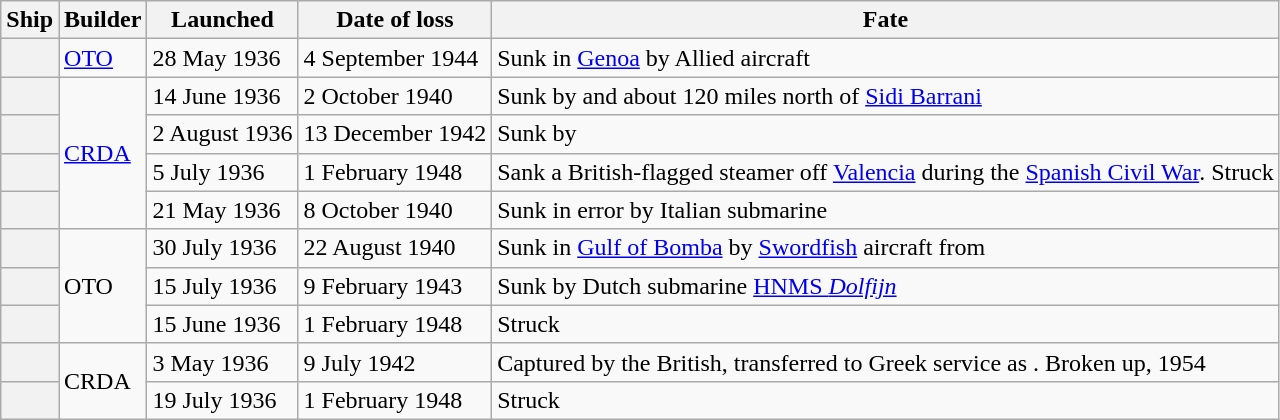<table class="wikitable sortable plainrowheaders">
<tr>
<th scope="col">Ship</th>
<th scope="col">Builder</th>
<th scope="col">Launched</th>
<th scope="col">Date of loss</th>
<th scope="col">Fate</th>
</tr>
<tr>
<th scope="row"></th>
<td><a href='#'>OTO</a></td>
<td>28 May 1936</td>
<td>4 September 1944</td>
<td>Sunk in <a href='#'>Genoa</a> by Allied aircraft</td>
</tr>
<tr>
<th scope="row"></th>
<td rowspan=4><a href='#'>CRDA</a></td>
<td>14 June 1936</td>
<td>2 October 1940</td>
<td>Sunk by  and  about 120 miles north of <a href='#'>Sidi Barrani</a></td>
</tr>
<tr>
<th scope="row"></th>
<td>2 August 1936</td>
<td>13 December 1942</td>
<td>Sunk by </td>
</tr>
<tr>
<th scope="row"></th>
<td>5 July 1936</td>
<td>1 February 1948</td>
<td>Sank a British-flagged steamer off <a href='#'>Valencia</a> during the <a href='#'>Spanish Civil War</a>. Struck</td>
</tr>
<tr>
<th scope="row"></th>
<td>21 May 1936</td>
<td>8 October 1940</td>
<td>Sunk in error by Italian submarine </td>
</tr>
<tr>
<th scope="row"></th>
<td rowspan=3>OTO</td>
<td>30 July 1936</td>
<td>22 August 1940</td>
<td>Sunk in <a href='#'>Gulf of Bomba</a> by <a href='#'>Swordfish</a> aircraft from </td>
</tr>
<tr>
<th scope="row"></th>
<td>15 July 1936</td>
<td>9 February 1943</td>
<td>Sunk by Dutch submarine <a href='#'>HNMS <em>Dolfijn</em></a></td>
</tr>
<tr>
<th scope="row"></th>
<td>15 June 1936</td>
<td>1 February 1948</td>
<td>Struck</td>
</tr>
<tr>
<th scope="row"></th>
<td rowspan=2>CRDA</td>
<td>3 May 1936</td>
<td>9 July 1942</td>
<td>Captured by the British, transferred to Greek service as . Broken up, 1954</td>
</tr>
<tr>
<th scope="row"></th>
<td>19 July 1936</td>
<td>1 February 1948</td>
<td>Struck</td>
</tr>
</table>
